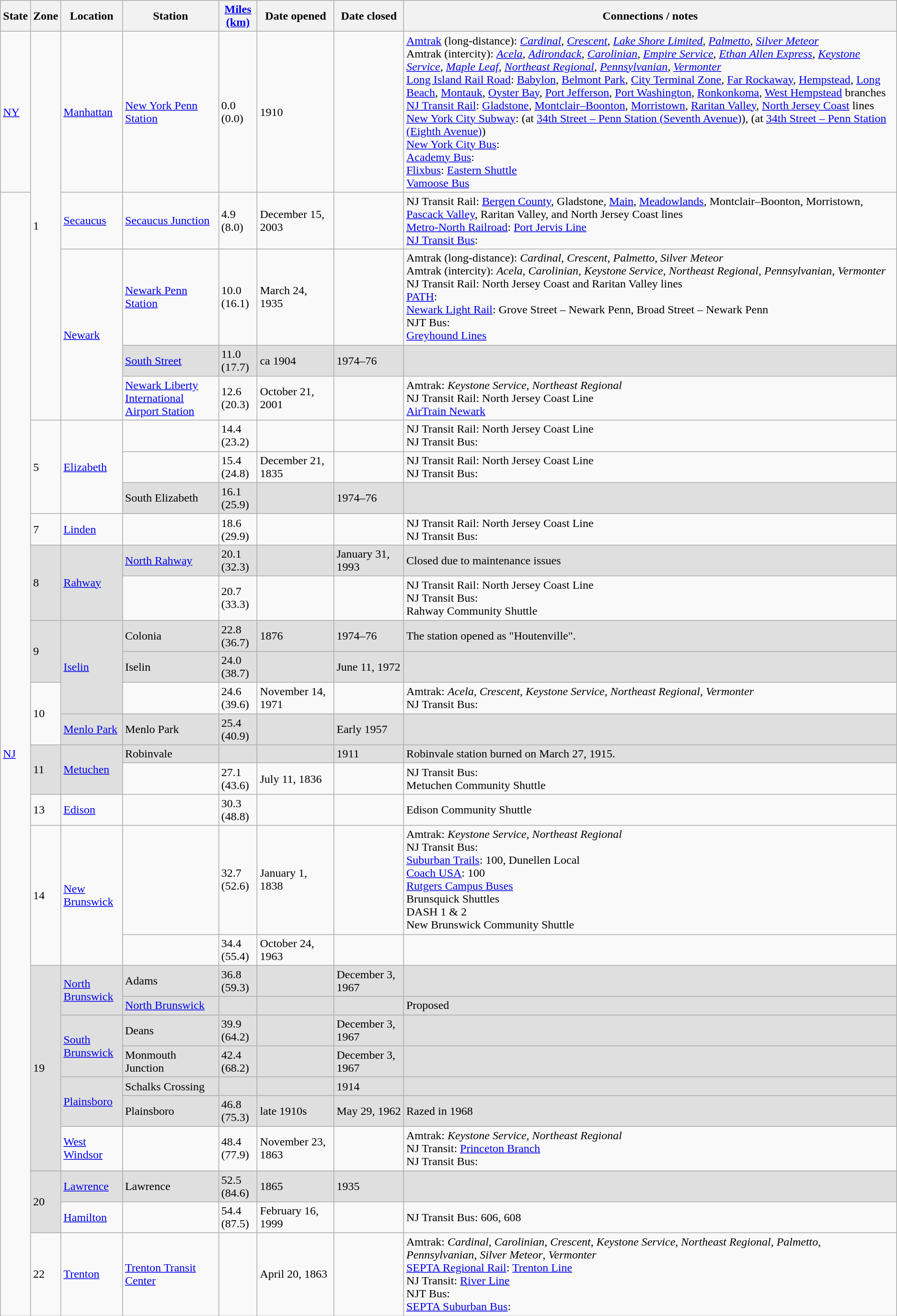<table class="wikitable">
<tr>
<th>State</th>
<th>Zone<br></th>
<th>Location</th>
<th>Station</th>
<th><a href='#'>Miles (km)</a></th>
<th>Date opened</th>
<th>Date closed</th>
<th width="55%">Connections / notes</th>
</tr>
<tr>
<td><a href='#'>NY</a></td>
<td rowspan=5>1</td>
<td><a href='#'>Manhattan</a></td>
<td><a href='#'>New York Penn Station</a> </td>
<td>0.0 (0.0)</td>
<td>1910</td>
<td></td>
<td> <a href='#'>Amtrak</a> (long-distance): <em><a href='#'>Cardinal</a></em>, <em><a href='#'>Crescent</a></em>, <em><a href='#'>Lake Shore Limited</a></em>, <em><a href='#'>Palmetto</a></em>, <em><a href='#'>Silver Meteor</a></em><br> Amtrak (intercity): <em><a href='#'>Acela</a></em>, <em><a href='#'>Adirondack</a></em>, <em><a href='#'>Carolinian</a></em>, <em><a href='#'>Empire Service</a></em>, <em><a href='#'>Ethan Allen Express</a></em>, <em><a href='#'>Keystone Service</a></em>, <em><a href='#'>Maple Leaf</a></em>, <em><a href='#'>Northeast Regional</a></em>, <em><a href='#'>Pennsylvanian</a></em>, <em><a href='#'>Vermonter</a></em><br> <a href='#'>Long Island Rail Road</a>: <a href='#'>Babylon</a>, <a href='#'>Belmont Park</a>, <a href='#'>City Terminal Zone</a>, <a href='#'>Far Rockaway</a>, <a href='#'>Hempstead</a>, <a href='#'>Long Beach</a>, <a href='#'>Montauk</a>, <a href='#'>Oyster Bay</a>, <a href='#'>Port Jefferson</a>, <a href='#'>Port Washington</a>, <a href='#'>Ronkonkoma</a>, <a href='#'>West Hempstead</a> branches<br> <a href='#'>NJ Transit Rail</a>: <a href='#'>Gladstone</a>, <a href='#'>Montclair–Boonton</a>, <a href='#'>Morristown</a>, <a href='#'>Raritan Valley</a>, <a href='#'>North Jersey Coast</a> lines<br> <a href='#'>New York City Subway</a>:  (at <a href='#'>34th Street – Penn Station (Seventh Avenue)</a>),  (at <a href='#'>34th Street – Penn Station (Eighth Avenue)</a>)<br> <a href='#'>New York City Bus</a>: <br> <a href='#'>Academy Bus</a>: <br> <a href='#'>Flixbus</a>: <a href='#'>Eastern Shuttle</a><br> <a href='#'>Vamoose Bus</a></td>
</tr>
<tr>
<td rowspan="29"><a href='#'>NJ</a></td>
<td><a href='#'>Secaucus</a></td>
<td><a href='#'>Secaucus Junction</a> </td>
<td>4.9 (8.0)</td>
<td>December 15, 2003</td>
<td></td>
<td> NJ Transit Rail: <a href='#'>Bergen County</a>, Gladstone, <a href='#'>Main</a>, <a href='#'>Meadowlands</a>, Montclair–Boonton, Morristown, <a href='#'>Pascack Valley</a>, Raritan Valley, and North Jersey Coast lines<br> <a href='#'>Metro-North Railroad</a>: <a href='#'>Port Jervis Line</a><br> <a href='#'>NJ Transit Bus</a>: </td>
</tr>
<tr>
<td rowspan=3><a href='#'>Newark</a></td>
<td><a href='#'>Newark Penn Station</a> </td>
<td>10.0 (16.1)</td>
<td>March 24, 1935</td>
<td></td>
<td> Amtrak (long-distance): <em>Cardinal</em>, <em>Crescent</em>, <em>Palmetto</em>, <em>Silver Meteor</em><br> Amtrak (intercity): <em>Acela</em>, <em>Carolinian</em>, <em>Keystone Service</em>, <em>Northeast Regional</em>, <em>Pennsylvanian</em>, <em>Vermonter</em><br> NJ Transit Rail: North Jersey Coast and Raritan Valley lines<br> <a href='#'>PATH</a>: <br> <a href='#'>Newark Light Rail</a>: Grove Street – Newark Penn, Broad Street – Newark Penn<br> NJT Bus: <br> <a href='#'>Greyhound Lines</a></td>
</tr>
<tr bgcolor=dfdfdf>
<td><a href='#'>South Street</a></td>
<td>11.0 (17.7)</td>
<td>ca 1904</td>
<td>1974–76</td>
<td></td>
</tr>
<tr>
<td><a href='#'>Newark Liberty International Airport Station</a>  </td>
<td>12.6 (20.3)</td>
<td>October 21, 2001</td>
<td></td>
<td> Amtrak: <em>Keystone Service</em>, <em>Northeast Regional</em><br> NJ Transit Rail: North Jersey Coast Line<br> <a href='#'>AirTrain Newark</a></td>
</tr>
<tr>
<td rowspan=3>5</td>
<td rowspan=3><a href='#'>Elizabeth</a></td>
<td> </td>
<td>14.4 (23.2)</td>
<td></td>
<td></td>
<td> NJ Transit Rail: North Jersey Coast Line<br> NJ Transit Bus: </td>
</tr>
<tr>
<td> </td>
<td>15.4 (24.8)</td>
<td>December 21, 1835</td>
<td></td>
<td> NJ Transit Rail: North Jersey Coast Line<br> NJ Transit Bus: <br></td>
</tr>
<tr bgcolor=dfdfdf>
<td>South Elizabeth</td>
<td>16.1 (25.9)</td>
<td></td>
<td>1974–76</td>
<td></td>
</tr>
<tr>
<td>7</td>
<td><a href='#'>Linden</a></td>
<td> </td>
<td>18.6 (29.9)</td>
<td></td>
<td></td>
<td> NJ Transit Rail: North Jersey Coast Line<br> NJ Transit Bus: </td>
</tr>
<tr bgcolor="dfdfdf">
<td rowspan="2">8</td>
<td rowspan="2"><a href='#'>Rahway</a></td>
<td><a href='#'>North Rahway</a></td>
<td>20.1 (32.3)</td>
<td></td>
<td>January 31, 1993</td>
<td>Closed due to maintenance issues</td>
</tr>
<tr>
<td> </td>
<td>20.7 (33.3)</td>
<td></td>
<td></td>
<td> NJ Transit Rail: North Jersey Coast Line<br> NJ Transit Bus: <br> Rahway Community Shuttle</td>
</tr>
<tr bgcolor="dfdfdf">
<td rowspan="2">9</td>
<td rowspan="3"><a href='#'>Iselin</a></td>
<td>Colonia</td>
<td>22.8 (36.7)</td>
<td>1876</td>
<td>1974–76</td>
<td>The station opened as "Houtenville".</td>
</tr>
<tr bgcolor=dfdfdf>
<td>Iselin</td>
<td>24.0 (38.7)</td>
<td></td>
<td>June 11, 1972</td>
<td></td>
</tr>
<tr>
<td rowspan=2>10</td>
<td> </td>
<td>24.6 (39.6)</td>
<td>November 14, 1971</td>
<td></td>
<td> Amtrak: <em>Acela</em>, <em>Crescent</em>, <em>Keystone Service</em>, <em>Northeast Regional</em>, <em>Vermonter</em><br> NJ Transit Bus: </td>
</tr>
<tr bgcolor=dfdfdf>
<td><a href='#'>Menlo Park</a></td>
<td>Menlo Park</td>
<td>25.4 (40.9)</td>
<td></td>
<td>Early 1957</td>
<td></td>
</tr>
<tr bgcolor="dfdfdf">
<td rowspan="2">11</td>
<td rowspan="2"><a href='#'>Metuchen</a></td>
<td>Robinvale</td>
<td></td>
<td></td>
<td>1911</td>
<td>Robinvale station burned on March 27, 1915.</td>
</tr>
<tr>
<td> </td>
<td>27.1 (43.6)</td>
<td>July 11, 1836</td>
<td></td>
<td> NJ Transit Bus: <br> Metuchen Community Shuttle</td>
</tr>
<tr>
<td>13</td>
<td><a href='#'>Edison</a></td>
<td> </td>
<td>30.3 (48.8)</td>
<td></td>
<td></td>
<td> Edison Community Shuttle</td>
</tr>
<tr>
<td rowspan=2>14</td>
<td rowspan=2><a href='#'>New Brunswick</a></td>
<td> </td>
<td>32.7 (52.6)</td>
<td>January 1, 1838</td>
<td></td>
<td> Amtrak: <em>Keystone Service</em>, <em>Northeast Regional</em><br> NJ Transit Bus: <br> <a href='#'>Suburban Trails</a>: 100, Dunellen Local<br> <a href='#'>Coach USA</a>: 100<br> <a href='#'>Rutgers Campus Buses</a><br> Brunsquick Shuttles<br> DASH 1 & 2<br> New Brunswick Community Shuttle</td>
</tr>
<tr>
<td></td>
<td>34.4 (55.4)</td>
<td>October 24, 1963</td>
<td></td>
<td></td>
</tr>
<tr bgcolor="dfdfdf">
<td rowspan="7">19</td>
<td rowspan="2"><a href='#'>North Brunswick</a></td>
<td>Adams</td>
<td>36.8 (59.3)</td>
<td></td>
<td>December 3, 1967</td>
<td></td>
</tr>
<tr bgcolor="dfdfdf">
<td><a href='#'>North Brunswick</a></td>
<td></td>
<td></td>
<td></td>
<td>Proposed</td>
</tr>
<tr bgcolor=dfdfdf>
<td rowspan=2><a href='#'>South Brunswick</a></td>
<td>Deans</td>
<td>39.9 (64.2)</td>
<td></td>
<td>December 3, 1967</td>
<td></td>
</tr>
<tr bgcolor=dfdfdf>
<td>Monmouth Junction</td>
<td>42.4 (68.2)</td>
<td></td>
<td>December 3, 1967</td>
<td></td>
</tr>
<tr bgcolor=dfdfdf>
<td rowspan=2><a href='#'>Plainsboro</a></td>
<td>Schalks Crossing</td>
<td></td>
<td></td>
<td>1914</td>
<td></td>
</tr>
<tr bgcolor=dfdfdf>
<td>Plainsboro</td>
<td>46.8 (75.3)</td>
<td>late 1910s</td>
<td>May 29, 1962</td>
<td>Razed in 1968</td>
</tr>
<tr>
<td><a href='#'>West Windsor</a></td>
<td> </td>
<td>48.4 (77.9)</td>
<td>November 23, 1863</td>
<td></td>
<td> Amtrak: <em>Keystone Service</em>, <em>Northeast Regional</em><br> NJ Transit: <a href='#'>Princeton Branch</a><br> NJ Transit Bus: </td>
</tr>
<tr bgcolor="dfdfdf">
<td rowspan="2">20</td>
<td><a href='#'>Lawrence</a></td>
<td>Lawrence</td>
<td>52.5 (84.6)</td>
<td>1865</td>
<td>1935</td>
<td></td>
</tr>
<tr>
<td><a href='#'>Hamilton</a></td>
<td> </td>
<td>54.4 (87.5)</td>
<td>February 16, 1999</td>
<td></td>
<td> NJ Transit Bus: 606, 608</td>
</tr>
<tr>
<td>22</td>
<td><a href='#'>Trenton</a></td>
<td><a href='#'>Trenton Transit Center</a> </td>
<td></td>
<td>April 20, 1863</td>
<td></td>
<td> Amtrak: <em>Cardinal</em>, <em>Carolinian</em>, <em>Crescent</em>, <em>Keystone Service</em>, <em>Northeast Regional</em>, <em>Palmetto</em>, <em>Pennsylvanian</em>, <em>Silver Meteor</em>, <em>Vermonter</em><br> <a href='#'>SEPTA Regional Rail</a>: <a href='#'>Trenton Line</a><br> NJ Transit: <a href='#'>River Line</a><br> NJT Bus: <br> <a href='#'>SEPTA Suburban Bus</a>: </td>
</tr>
</table>
